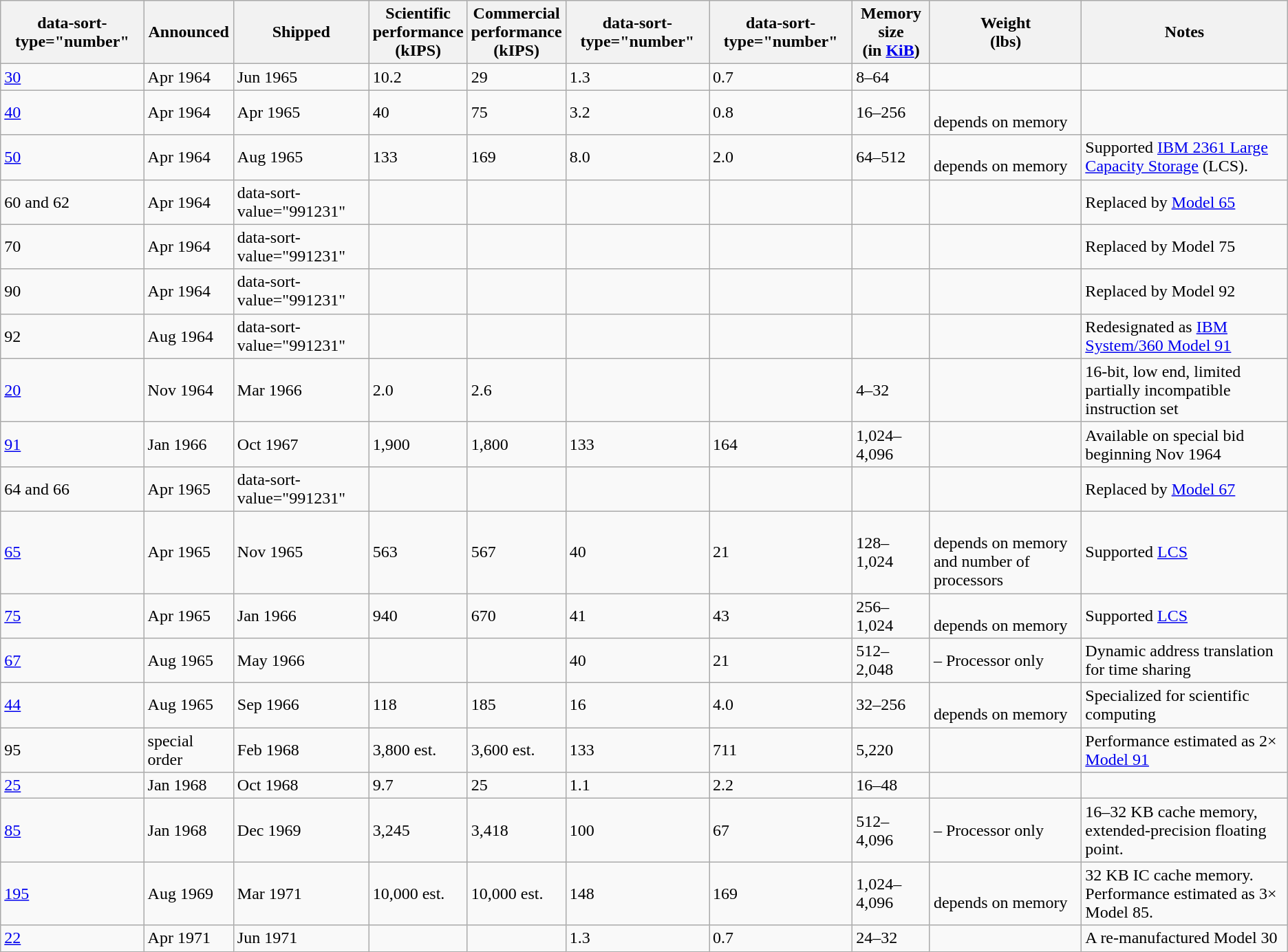<table class="wikitable sortable sort-under defaultright col1center col8center col9center col10left">
<tr>
<th>data-sort-type="number" </th>
<th data-sort-type="number">Announced<br></th>
<th data-sort-type="number">Shipped<br></th>
<th data-sort-type="number">Scientific<br>performance<br>(kIPS)</th>
<th data-sort-type="number">Commercial<br>performance<br>(kIPS)</th>
<th>data-sort-type="number" </th>
<th>data-sort-type="number" </th>
<th data-sort-type="number">Memory size<br>(in <a href='#'>KiB</a>)</th>
<th data-sort-type="number">Weight<br>(lbs)</th>
<th class="unsortable">Notes</th>
</tr>
<tr>
<td><a href='#'>30</a></td>
<td data-sort-value="6404071">Apr 1964</td>
<td data-sort-value="650600">Jun 1965</td>
<td>10.2</td>
<td>29</td>
<td>1.3</td>
<td>0.7</td>
<td>8–64</td>
<td></td>
<td></td>
</tr>
<tr>
<td><a href='#'>40</a></td>
<td data-sort-value="6404072">Apr 1964</td>
<td data-sort-value="650400">Apr 1965</td>
<td>40</td>
<td>75</td>
<td>3.2</td>
<td>0.8</td>
<td>16–256</td>
<td><br>depends on memory</td>
<td></td>
</tr>
<tr>
<td><a href='#'>50</a></td>
<td data-sort-value="6404073">Apr 1964</td>
<td data-sort-value="650800">Aug 1965</td>
<td>133</td>
<td>169</td>
<td>8.0</td>
<td>2.0</td>
<td>64–512</td>
<td><br>depends on memory</td>
<td>Supported <a href='#'>IBM 2361 Large Capacity Storage</a> (LCS).</td>
</tr>
<tr>
<td>60 and 62</td>
<td data-sort-value="6404074">Apr 1964</td>
<td>data-sort-value="991231" <br></td>
<td data-sort-value="563"></td>
<td data-sort-value="567"></td>
<td></td>
<td></td>
<td></td>
<td></td>
<td>Replaced by <a href='#'>Model 65</a></td>
</tr>
<tr>
<td>70</td>
<td data-sort-value="6404075">Apr 1964</td>
<td>data-sort-value="991231" <br></td>
<td data-sort-value="939"></td>
<td data-sort-value="669"></td>
<td></td>
<td></td>
<td></td>
<td></td>
<td>Replaced by Model 75</td>
</tr>
<tr>
<td>90</td>
<td data-sort-value="6404075">Apr 1964</td>
<td>data-sort-value="991231" <br></td>
<td data-sort-value="939"></td>
<td data-sort-value="669"></td>
<td></td>
<td></td>
<td></td>
<td></td>
<td>Replaced by Model 92</td>
</tr>
<tr>
<td>92</td>
<td data-sort-value="6408000">Aug 1964</td>
<td>data-sort-value="991231" </td>
<td></td>
<td></td>
<td></td>
<td></td>
<td></td>
<td></td>
<td>Redesignated as <a href='#'>IBM System/360 Model 91</a></td>
</tr>
<tr>
<td><a href='#'>20</a></td>
<td data-sort-value="6411180">Nov 1964</td>
<td data-sort-value="660300">Mar 1966</td>
<td>2.0</td>
<td>2.6</td>
<td></td>
<td></td>
<td>4–32</td>
<td></td>
<td>16-bit, low end, limited partially incompatible instruction set</td>
</tr>
<tr>
<td><a href='#'>91</a></td>
<td data-sort-value="6411000">Jan 1966</td>
<td data-sort-value="671000">Oct 1967</td>
<td>1,900</td>
<td>1,800</td>
<td>133</td>
<td>164</td>
<td>1,024–4,096</td>
<td></td>
<td>Available on special bid beginning Nov 1964</td>
</tr>
<tr>
<td>64 and 66</td>
<td data-sort-value="6504000">Apr 1965</td>
<td>data-sort-value="991231" <br></td>
<td data-sort-value="565"></td>
<td data-sort-value="569"></td>
<td></td>
<td></td>
<td></td>
<td></td>
<td>Replaced by <a href='#'>Model 67</a></td>
</tr>
<tr>
<td><a href='#'>65</a></td>
<td data-sort-value="6504221">Apr 1965</td>
<td data-sort-value="651100">Nov 1965</td>
<td>563</td>
<td>567</td>
<td>40</td>
<td>21</td>
<td>128–1,024</td>
<td><br>depends on memory and number of processors</td>
<td>Supported <a href='#'>LCS</a></td>
</tr>
<tr>
<td><a href='#'>75</a></td>
<td data-sort-value="6504222">Apr 1965</td>
<td data-sort-value="660100">Jan 1966</td>
<td>940</td>
<td>670</td>
<td>41</td>
<td>43</td>
<td>256–1,024</td>
<td><br>depends on memory</td>
<td>Supported <a href='#'>LCS</a></td>
</tr>
<tr>
<td><a href='#'>67</a></td>
<td data-sort-value="6508162">Aug 1965</td>
<td data-sort-value="660500">May 1966<br></td>
<td data-sort-value="565"></td>
<td data-sort-value="569"></td>
<td>40</td>
<td>21</td>
<td>512–2,048</td>
<td> – Processor only</td>
<td>Dynamic address translation for time sharing</td>
</tr>
<tr>
<td><a href='#'>44</a></td>
<td data-sort-value="6508161">Aug 1965</td>
<td data-sort-value="660900">Sep 1966</td>
<td>118</td>
<td>185</td>
<td>16</td>
<td>4.0</td>
<td>32–256</td>
<td><br>depends on memory</td>
<td>Specialized for scientific computing</td>
</tr>
<tr>
<td>95</td>
<td data-sort-value="6701000">special order</td>
<td data-sort-value="680200">Feb 1968</td>
<td>3,800 est.</td>
<td>3,600 est.</td>
<td>133</td>
<td>711</td>
<td>5,220</td>
<td></td>
<td>Performance estimated as 2× <a href='#'>Model 91</a></td>
</tr>
<tr>
<td><a href='#'>25</a></td>
<td data-sort-value="6801030">Jan 1968</td>
<td data-sort-value="681000">Oct 1968</td>
<td>9.7</td>
<td>25</td>
<td>1.1</td>
<td>2.2</td>
<td>16–48</td>
<td></td>
<td></td>
</tr>
<tr>
<td><a href='#'>85</a></td>
<td data-sort-value="6801300">Jan 1968</td>
<td data-sort-value="691200">Dec 1969</td>
<td>3,245</td>
<td>3,418</td>
<td>100</td>
<td>67</td>
<td>512–4,096</td>
<td> – Processor only</td>
<td>16–32 KB cache memory, extended-precision floating point.</td>
</tr>
<tr>
<td><a href='#'>195</a></td>
<td data-sort-value="6908200">Aug 1969</td>
<td data-sort-value="710300">Mar 1971</td>
<td>10,000 est.</td>
<td>10,000 est.</td>
<td>148</td>
<td>169</td>
<td>1,024–4,096</td>
<td><br>depends on memory</td>
<td>32 KB IC cache memory. Performance estimated as 3× Model 85.</td>
</tr>
<tr>
<td><a href='#'>22</a></td>
<td data-sort-value="7104070">Apr 1971</td>
<td data-sort-value="710600">Jun 1971</td>
<td data-sort-value="10"></td>
<td data-sort-value="28"></td>
<td>1.3</td>
<td>0.7</td>
<td>24–32</td>
<td></td>
<td>A re-manufactured Model 30</td>
</tr>
</table>
